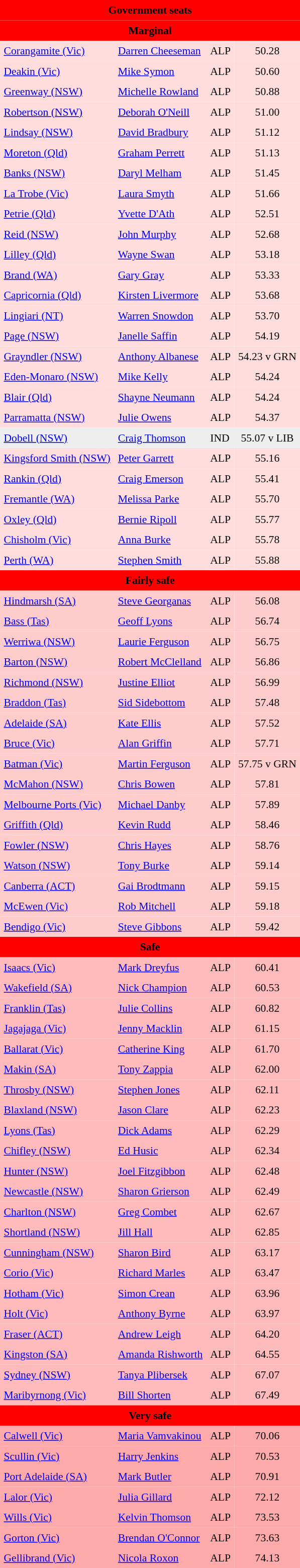<table class="toccolours" align="left" cellpadding="5" cellspacing="0" style="margin-right: .5em; margin-top: .4em;font-size: 90%;">
<tr>
<td colspan=4 align="center" bgcolor="red"><span><strong>Government seats</strong></span></td>
</tr>
<tr>
<td colspan=4 align="center" bgcolor="red"><span><strong>Marginal</strong></span></td>
</tr>
<tr bgcolor="FFDDDD">
<td><a href='#'>Corangamite (Vic)</a></td>
<td><a href='#'>Darren Cheeseman</a></td>
<td>ALP</td>
<td align="center">50.28</td>
</tr>
<tr bgcolor="FFDDDD">
<td><a href='#'>Deakin (Vic)</a></td>
<td><a href='#'>Mike Symon</a></td>
<td>ALP</td>
<td align="center">50.60</td>
</tr>
<tr bgcolor="FFDDDD">
<td><a href='#'>Greenway (NSW)</a></td>
<td><a href='#'>Michelle Rowland</a></td>
<td>ALP</td>
<td align="center">50.88</td>
</tr>
<tr bgcolor="FFDDDD">
<td><a href='#'>Robertson (NSW)</a></td>
<td><a href='#'>Deborah O'Neill</a></td>
<td>ALP</td>
<td align="center">51.00</td>
</tr>
<tr bgcolor="FFDDDD">
<td><a href='#'>Lindsay (NSW)</a></td>
<td><a href='#'>David Bradbury</a></td>
<td>ALP</td>
<td align="center">51.12</td>
</tr>
<tr bgcolor="FFDDDD">
<td><a href='#'>Moreton (Qld)</a></td>
<td><a href='#'>Graham Perrett</a></td>
<td>ALP</td>
<td align="center">51.13</td>
</tr>
<tr bgcolor="FFDDDD">
<td><a href='#'>Banks (NSW)</a></td>
<td><a href='#'>Daryl Melham</a></td>
<td>ALP</td>
<td align="center">51.45</td>
</tr>
<tr bgcolor="FFDDDD">
<td><a href='#'>La Trobe (Vic)</a></td>
<td><a href='#'>Laura Smyth</a></td>
<td>ALP</td>
<td align="center">51.66</td>
</tr>
<tr bgcolor="FFDDDD">
<td><a href='#'>Petrie (Qld)</a></td>
<td><a href='#'>Yvette D'Ath</a></td>
<td>ALP</td>
<td align="center">52.51</td>
</tr>
<tr bgcolor="FFDDDD">
<td><a href='#'>Reid (NSW)</a></td>
<td><a href='#'>John Murphy</a></td>
<td>ALP</td>
<td align="center">52.68</td>
</tr>
<tr bgcolor="FFDDDD">
<td><a href='#'>Lilley (Qld)</a></td>
<td><a href='#'>Wayne Swan</a></td>
<td>ALP</td>
<td align="center">53.18</td>
</tr>
<tr bgcolor="FFDDDD">
<td><a href='#'>Brand (WA)</a></td>
<td><a href='#'>Gary Gray</a></td>
<td>ALP</td>
<td align="center">53.33</td>
</tr>
<tr bgcolor="FFDDDD">
<td><a href='#'>Capricornia (Qld)</a></td>
<td><a href='#'>Kirsten Livermore</a></td>
<td>ALP</td>
<td align="center">53.68</td>
</tr>
<tr bgcolor="FFDDDD">
<td><a href='#'>Lingiari (NT)</a></td>
<td><a href='#'>Warren Snowdon</a></td>
<td>ALP</td>
<td align="center">53.70</td>
</tr>
<tr bgcolor="FFDDDD">
<td><a href='#'>Page (NSW)</a></td>
<td><a href='#'>Janelle Saffin</a></td>
<td>ALP</td>
<td align="center">54.19</td>
</tr>
<tr bgcolor="FFDDDD">
<td><a href='#'>Grayndler (NSW)</a></td>
<td><a href='#'>Anthony Albanese</a></td>
<td>ALP</td>
<td align="center">54.23 v GRN</td>
</tr>
<tr bgcolor="FFDDDD">
<td><a href='#'>Eden-Monaro (NSW)</a></td>
<td><a href='#'>Mike Kelly</a></td>
<td>ALP</td>
<td align="center">54.24</td>
</tr>
<tr bgcolor="FFDDDD">
<td><a href='#'>Blair (Qld)</a></td>
<td><a href='#'>Shayne Neumann</a></td>
<td>ALP</td>
<td align="center">54.24</td>
</tr>
<tr bgcolor="FFDDDD">
<td><a href='#'>Parramatta (NSW)</a></td>
<td><a href='#'>Julie Owens</a></td>
<td>ALP</td>
<td align="center">54.37</td>
</tr>
<tr bgcolor="EEEEEE">
<td><a href='#'>Dobell (NSW)</a></td>
<td><a href='#'>Craig Thomson</a></td>
<td>IND</td>
<td align="center">55.07 v LIB</td>
</tr>
<tr bgcolor="FFDDDD">
<td><a href='#'>Kingsford Smith (NSW)</a></td>
<td><a href='#'>Peter Garrett</a></td>
<td>ALP</td>
<td align="center">55.16</td>
</tr>
<tr bgcolor="FFDDDD">
<td><a href='#'>Rankin (Qld)</a></td>
<td><a href='#'>Craig Emerson</a></td>
<td>ALP</td>
<td align="center">55.41</td>
</tr>
<tr bgcolor="FFDDDD">
<td><a href='#'>Fremantle (WA)</a></td>
<td><a href='#'>Melissa Parke</a></td>
<td>ALP</td>
<td align="center">55.70</td>
</tr>
<tr bgcolor="FFDDDD">
<td><a href='#'>Oxley (Qld)</a></td>
<td><a href='#'>Bernie Ripoll</a></td>
<td>ALP</td>
<td align="center">55.77</td>
</tr>
<tr bgcolor="FFDDDD">
<td><a href='#'>Chisholm (Vic)</a></td>
<td><a href='#'>Anna Burke</a></td>
<td>ALP</td>
<td align="center">55.78</td>
</tr>
<tr bgcolor="FFDDDD">
<td><a href='#'>Perth (WA)</a></td>
<td><a href='#'>Stephen Smith</a></td>
<td>ALP</td>
<td align="center">55.88</td>
</tr>
<tr>
<td colspan=4 align="center" bgcolor="red"><span><strong>Fairly safe</strong></span></td>
</tr>
<tr bgcolor="FFCCCC">
<td><a href='#'>Hindmarsh (SA)</a></td>
<td><a href='#'>Steve Georganas</a></td>
<td>ALP</td>
<td align="center">56.08</td>
</tr>
<tr bgcolor="FFCCCC">
<td><a href='#'>Bass (Tas)</a></td>
<td><a href='#'>Geoff Lyons</a></td>
<td>ALP</td>
<td align="center">56.74</td>
</tr>
<tr bgcolor="FFCCCC">
<td><a href='#'>Werriwa (NSW)</a></td>
<td><a href='#'>Laurie Ferguson</a></td>
<td>ALP</td>
<td align="center">56.75</td>
</tr>
<tr bgcolor="FFCCCC">
<td><a href='#'>Barton (NSW)</a></td>
<td><a href='#'>Robert McClelland</a></td>
<td>ALP</td>
<td align="center">56.86</td>
</tr>
<tr bgcolor="FFCCCC">
<td><a href='#'>Richmond (NSW)</a></td>
<td><a href='#'>Justine Elliot</a></td>
<td>ALP</td>
<td align="center">56.99</td>
</tr>
<tr bgcolor="FFCCCC">
<td><a href='#'>Braddon (Tas)</a></td>
<td><a href='#'>Sid Sidebottom</a></td>
<td>ALP</td>
<td align="center">57.48</td>
</tr>
<tr bgcolor="FFCCCC">
<td><a href='#'>Adelaide (SA)</a></td>
<td><a href='#'>Kate Ellis</a></td>
<td>ALP</td>
<td align="center">57.52</td>
</tr>
<tr bgcolor="FFCCCC">
<td><a href='#'>Bruce (Vic)</a></td>
<td><a href='#'>Alan Griffin</a></td>
<td>ALP</td>
<td align="center">57.71</td>
</tr>
<tr bgcolor="FFCCCC">
<td><a href='#'>Batman (Vic)</a></td>
<td><a href='#'>Martin Ferguson</a></td>
<td>ALP</td>
<td align="center">57.75 v GRN</td>
</tr>
<tr bgcolor="FFCCCC">
<td><a href='#'>McMahon (NSW)</a></td>
<td><a href='#'>Chris Bowen</a></td>
<td>ALP</td>
<td align="center">57.81</td>
</tr>
<tr bgcolor="FFCCCC">
<td><a href='#'>Melbourne Ports (Vic)</a></td>
<td><a href='#'>Michael Danby</a></td>
<td>ALP</td>
<td align="center">57.89</td>
</tr>
<tr bgcolor="FFCCCC">
<td><a href='#'>Griffith (Qld)</a></td>
<td><a href='#'>Kevin Rudd</a></td>
<td>ALP</td>
<td align="center">58.46</td>
</tr>
<tr bgcolor="FFCCCC">
<td><a href='#'>Fowler (NSW)</a></td>
<td><a href='#'>Chris Hayes</a></td>
<td>ALP</td>
<td align="center">58.76</td>
</tr>
<tr bgcolor="FFCCCC">
<td><a href='#'>Watson (NSW)</a></td>
<td><a href='#'>Tony Burke</a></td>
<td>ALP</td>
<td align="center">59.14</td>
</tr>
<tr bgcolor="FFCCCC">
<td><a href='#'>Canberra (ACT)</a></td>
<td><a href='#'>Gai Brodtmann</a></td>
<td>ALP</td>
<td align="center">59.15</td>
</tr>
<tr bgcolor="FFCCCC">
<td><a href='#'>McEwen (Vic)</a></td>
<td><a href='#'>Rob Mitchell</a></td>
<td>ALP</td>
<td align="center">59.18</td>
</tr>
<tr bgcolor="FFCCCC">
<td><a href='#'>Bendigo (Vic)</a></td>
<td><a href='#'>Steve Gibbons</a></td>
<td>ALP</td>
<td align="center">59.42</td>
</tr>
<tr>
<td colspan=4 align="center" bgcolor="red"><span><strong>Safe</strong></span></td>
</tr>
<tr bgcolor="FFBBBB">
<td><a href='#'>Isaacs (Vic)</a></td>
<td><a href='#'>Mark Dreyfus</a></td>
<td>ALP</td>
<td align="center">60.41</td>
</tr>
<tr bgcolor="FFBBBB">
<td><a href='#'>Wakefield (SA)</a></td>
<td><a href='#'>Nick Champion</a></td>
<td>ALP</td>
<td align="center">60.53</td>
</tr>
<tr bgcolor="FFBBBB">
<td><a href='#'>Franklin (Tas)</a></td>
<td><a href='#'>Julie Collins</a></td>
<td>ALP</td>
<td align="center">60.82</td>
</tr>
<tr bgcolor="FFBBBB">
<td><a href='#'>Jagajaga (Vic)</a></td>
<td><a href='#'>Jenny Macklin</a></td>
<td>ALP</td>
<td align="center">61.15</td>
</tr>
<tr bgcolor="FFBBBB">
<td><a href='#'>Ballarat (Vic)</a></td>
<td><a href='#'>Catherine King</a></td>
<td>ALP</td>
<td align="center">61.70</td>
</tr>
<tr bgcolor="FFBBBB">
<td><a href='#'>Makin (SA)</a></td>
<td><a href='#'>Tony Zappia</a></td>
<td>ALP</td>
<td align="center">62.00</td>
</tr>
<tr bgcolor="FFBBBB">
<td><a href='#'>Throsby (NSW)</a></td>
<td><a href='#'>Stephen Jones</a></td>
<td>ALP</td>
<td align="center">62.11</td>
</tr>
<tr bgcolor="FFBBBB">
<td><a href='#'>Blaxland (NSW)</a></td>
<td><a href='#'>Jason Clare</a></td>
<td>ALP</td>
<td align="center">62.23</td>
</tr>
<tr bgcolor="FFBBBB">
<td><a href='#'>Lyons (Tas)</a></td>
<td><a href='#'>Dick Adams</a></td>
<td>ALP</td>
<td align="center">62.29</td>
</tr>
<tr bgcolor="FFBBBB">
<td><a href='#'>Chifley (NSW)</a></td>
<td><a href='#'>Ed Husic</a></td>
<td>ALP</td>
<td align="center">62.34</td>
</tr>
<tr bgcolor="FFBBBB">
<td><a href='#'>Hunter (NSW)</a></td>
<td><a href='#'>Joel Fitzgibbon</a></td>
<td>ALP</td>
<td align="center">62.48</td>
</tr>
<tr bgcolor="FFBBBB">
<td><a href='#'>Newcastle (NSW)</a></td>
<td><a href='#'>Sharon Grierson</a></td>
<td>ALP</td>
<td align="center">62.49</td>
</tr>
<tr bgcolor="FFBBBB">
<td><a href='#'>Charlton (NSW)</a></td>
<td><a href='#'>Greg Combet</a></td>
<td>ALP</td>
<td align="center">62.67</td>
</tr>
<tr bgcolor="FFBBBB">
<td><a href='#'>Shortland (NSW)</a></td>
<td><a href='#'>Jill Hall</a></td>
<td>ALP</td>
<td align="center">62.85</td>
</tr>
<tr bgcolor="FFBBBB">
<td><a href='#'>Cunningham (NSW)</a></td>
<td><a href='#'>Sharon Bird</a></td>
<td>ALP</td>
<td align="center">63.17</td>
</tr>
<tr bgcolor="FFBBBB">
<td><a href='#'>Corio (Vic)</a></td>
<td><a href='#'>Richard Marles</a></td>
<td>ALP</td>
<td align="center">63.47</td>
</tr>
<tr bgcolor="FFBBBB">
<td><a href='#'>Hotham (Vic)</a></td>
<td><a href='#'>Simon Crean</a></td>
<td>ALP</td>
<td align="center">63.96</td>
</tr>
<tr bgcolor="FFBBBB">
<td><a href='#'>Holt (Vic)</a></td>
<td><a href='#'>Anthony Byrne</a></td>
<td>ALP</td>
<td align="center">63.97</td>
</tr>
<tr bgcolor="FFBBBB">
<td><a href='#'>Fraser (ACT)</a></td>
<td><a href='#'>Andrew Leigh</a></td>
<td>ALP</td>
<td align="center">64.20</td>
</tr>
<tr bgcolor="FFBBBB">
<td><a href='#'>Kingston (SA)</a></td>
<td><a href='#'>Amanda Rishworth</a></td>
<td>ALP</td>
<td align="center">64.55</td>
</tr>
<tr bgcolor="FFBBBB">
<td><a href='#'>Sydney (NSW)</a></td>
<td><a href='#'>Tanya Plibersek</a></td>
<td>ALP</td>
<td align="center">67.07</td>
</tr>
<tr bgcolor="FFBBBB">
<td><a href='#'>Maribyrnong (Vic)</a></td>
<td><a href='#'>Bill Shorten</a></td>
<td>ALP</td>
<td align="center">67.49</td>
</tr>
<tr>
<td colspan=4 align="center" bgcolor="red"><span><strong>Very safe</strong></span></td>
</tr>
<tr bgcolor="FFAAAA">
<td><a href='#'>Calwell (Vic)</a></td>
<td><a href='#'>Maria Vamvakinou</a></td>
<td>ALP</td>
<td align="center">70.06</td>
</tr>
<tr bgcolor="FFAAAA">
<td><a href='#'>Scullin (Vic)</a></td>
<td><a href='#'>Harry Jenkins</a></td>
<td>ALP</td>
<td align="center">70.53</td>
</tr>
<tr bgcolor="FFAAAA">
<td><a href='#'>Port Adelaide (SA)</a></td>
<td><a href='#'>Mark Butler</a></td>
<td>ALP</td>
<td align="center">70.91</td>
</tr>
<tr bgcolor="FFAAAA">
<td><a href='#'>Lalor (Vic)</a></td>
<td><a href='#'>Julia Gillard</a></td>
<td>ALP</td>
<td align="center">72.12</td>
</tr>
<tr bgcolor="FFAAAA">
<td><a href='#'>Wills (Vic)</a></td>
<td><a href='#'>Kelvin Thomson</a></td>
<td>ALP</td>
<td align="center">73.53</td>
</tr>
<tr bgcolor="FFAAAA">
<td><a href='#'>Gorton (Vic)</a></td>
<td><a href='#'>Brendan O'Connor</a></td>
<td>ALP</td>
<td align="center">73.63</td>
</tr>
<tr bgcolor="FFAAAA">
<td><a href='#'>Gellibrand (Vic)</a></td>
<td><a href='#'>Nicola Roxon</a></td>
<td>ALP</td>
<td align="center">74.13</td>
</tr>
<tr>
</tr>
</table>
